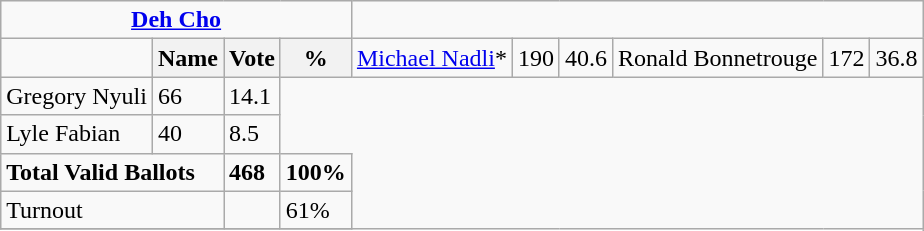<table class="wikitable">
<tr>
<td colspan=4 align=center><a href='#'><strong>Deh Cho</strong></a></td>
</tr>
<tr>
<td></td>
<th><strong>Name </strong></th>
<th><strong>Vote</strong></th>
<th><strong>%</strong><br></th>
<td><a href='#'>Michael Nadli</a>*</td>
<td>190</td>
<td>40.6<br></td>
<td>Ronald Bonnetrouge</td>
<td>172</td>
<td>36.8</td>
</tr>
<tr>
<td>Gregory Nyuli</td>
<td>66</td>
<td>14.1</td>
</tr>
<tr>
<td>Lyle Fabian</td>
<td>40</td>
<td>8.5</td>
</tr>
<tr>
<td colspan=2><strong>Total Valid Ballots</strong></td>
<td><strong>468</strong></td>
<td><strong>100%</strong></td>
</tr>
<tr>
<td colspan=2>Turnout</td>
<td></td>
<td>61%</td>
</tr>
<tr>
</tr>
</table>
